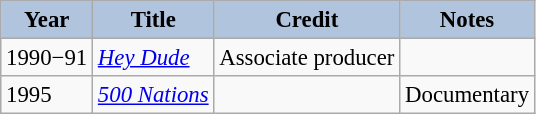<table class="wikitable" style="font-size:95%;">
<tr>
<th style="background:#B0C4DE;">Year</th>
<th style="background:#B0C4DE;">Title</th>
<th style="background:#B0C4DE;">Credit</th>
<th style="background:#B0C4DE;">Notes</th>
</tr>
<tr>
<td>1990−91</td>
<td><em><a href='#'>Hey Dude</a></em></td>
<td>Associate producer</td>
<td></td>
</tr>
<tr>
<td>1995</td>
<td><em><a href='#'>500 Nations</a></em></td>
<td></td>
<td>Documentary</td>
</tr>
</table>
